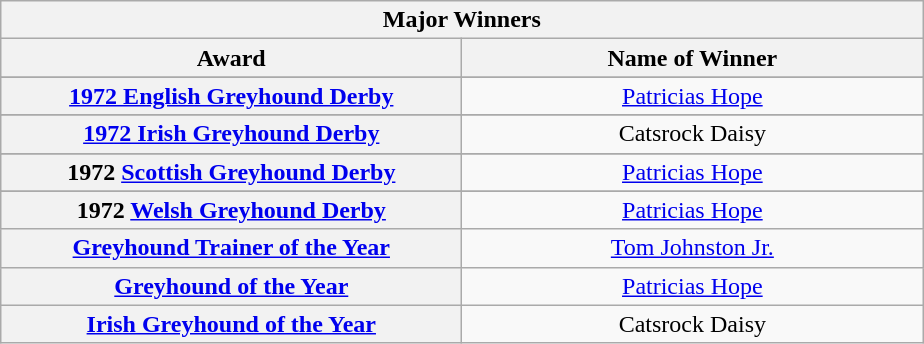<table class="wikitable">
<tr>
<th colspan="2">Major Winners</th>
</tr>
<tr>
<th width=300>Award</th>
<th width=300>Name of Winner</th>
</tr>
<tr>
</tr>
<tr align=center>
<th><a href='#'>1972 English Greyhound Derby</a></th>
<td><a href='#'>Patricias Hope</a></td>
</tr>
<tr>
</tr>
<tr align=center>
<th><a href='#'>1972 Irish Greyhound Derby</a></th>
<td>Catsrock Daisy </td>
</tr>
<tr>
</tr>
<tr align=center>
<th>1972 <a href='#'>Scottish Greyhound Derby</a></th>
<td><a href='#'>Patricias Hope</a></td>
</tr>
<tr>
</tr>
<tr align=center>
<th>1972 <a href='#'>Welsh Greyhound Derby</a></th>
<td><a href='#'>Patricias Hope</a></td>
</tr>
<tr align=center>
<th><a href='#'>Greyhound Trainer of the Year</a></th>
<td><a href='#'>Tom Johnston Jr.</a></td>
</tr>
<tr align=center>
<th><a href='#'>Greyhound of the Year</a></th>
<td><a href='#'>Patricias Hope</a></td>
</tr>
<tr align=center>
<th><a href='#'>Irish Greyhound of the Year</a></th>
<td>Catsrock Daisy</td>
</tr>
</table>
